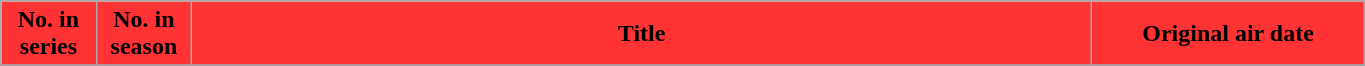<table class="wikitable plainrowheaders" style="width:72%;">
<tr>
<th scope="col" style="background-color: #ff3333; color: #000000;" width=7%>No. in<br>series</th>
<th scope="col" style="background-color: #ff3333; color: #000000;" width=7%>No. in<br>season</th>
<th scope="col" style="background-color: #ff3333; color: #000000;">Title</th>
<th scope="col" style="background-color: #ff3333; color: #000000;" width=20%>Original air date</th>
</tr>
<tr>
</tr>
</table>
